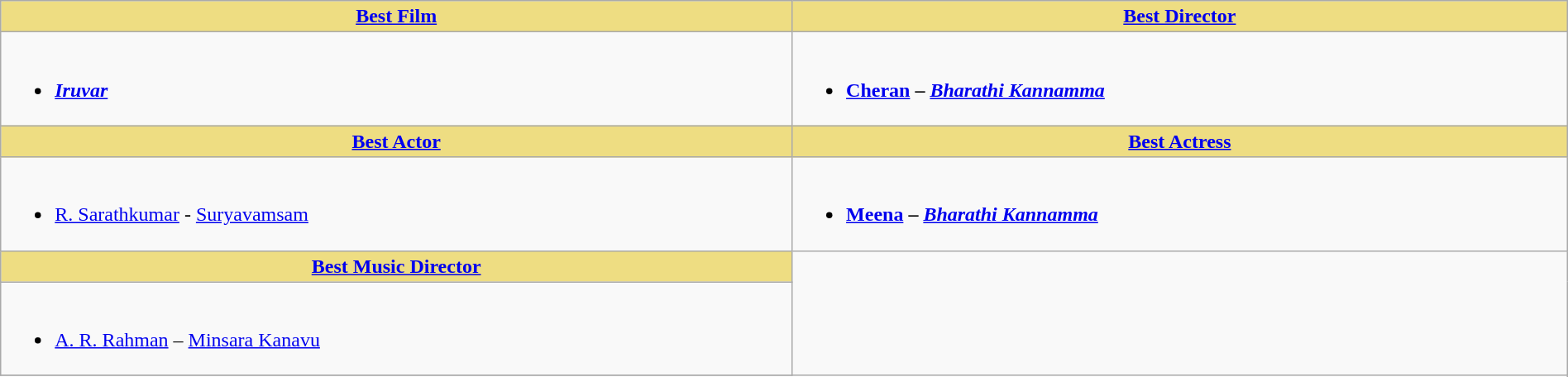<table class="wikitable" width =100% |>
<tr>
<th ! style="background:#eedd82; text-align:center;"><a href='#'>Best Film</a></th>
<th ! style="background:#eedd82; text-align:center;"><a href='#'>Best Director</a></th>
</tr>
<tr>
<td valign="top"><br><ul><li><strong><em><a href='#'>Iruvar</a></em></strong></li></ul></td>
<td valign="top"><br><ul><li><strong><a href='#'>Cheran</a> – <em><a href='#'>Bharathi Kannamma</a><strong><em></li></ul></td>
</tr>
<tr>
<th ! style="background:#eedd82; text-align:center;"><a href='#'>Best Actor</a></th>
<th ! style="background:#eedd82; text-align:center;"><a href='#'>Best Actress</a></th>
</tr>
<tr>
<td><br><ul><li></strong><a href='#'>R. Sarathkumar</a> - </em><a href='#'>Suryavamsam</a></em></strong> </li></ul></td>
<td><br><ul><li><strong><a href='#'>Meena</a> – <em><a href='#'>Bharathi Kannamma</a><strong><em></li></ul></td>
</tr>
<tr>
<th ! style="background:#eedd82; text-align:center;"><a href='#'>Best Music Director</a></th>
</tr>
<tr>
<td><br><ul><li></strong><a href='#'>A. R. Rahman</a> – </em><a href='#'>Minsara Kanavu</a></em></strong></li></ul></td>
</tr>
<tr>
</tr>
</table>
